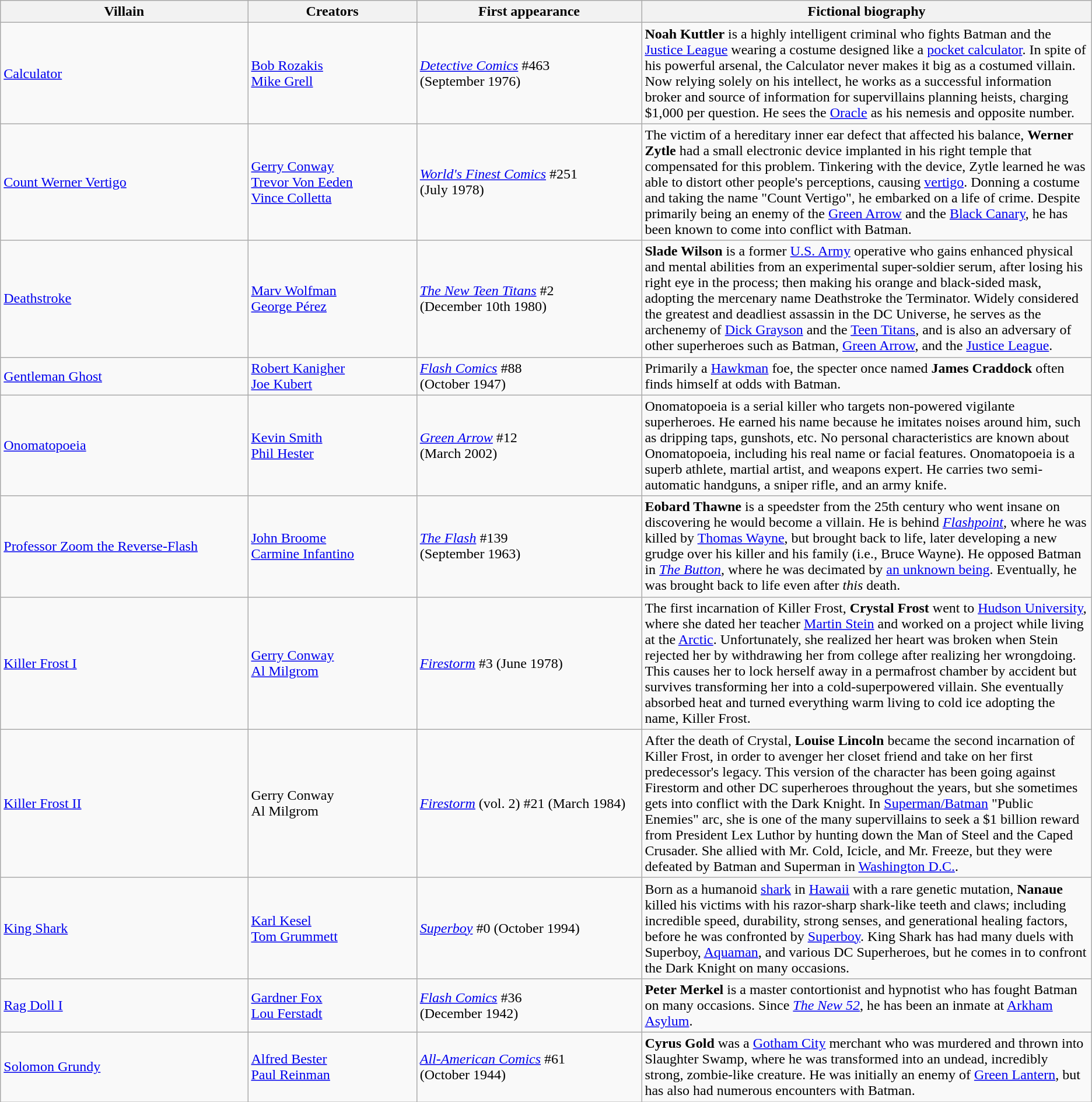<table class="wikitable">
<tr ">
<th style="width:22%;">Villain</th>
<th style="width:15%;">Creators</th>
<th style="width:20%;">First appearance</th>
<th style="width:40%;">Fictional biography</th>
</tr>
<tr>
<td><a href='#'>Calculator</a></td>
<td><a href='#'>Bob Rozakis</a><br><a href='#'>Mike Grell</a></td>
<td><em><a href='#'>Detective Comics</a></em> #463<br>(September 1976)</td>
<td><strong>Noah Kuttler</strong> is a highly intelligent criminal who fights Batman and the <a href='#'>Justice League</a> wearing a costume designed like a <a href='#'>pocket calculator</a>. In spite of his powerful arsenal, the Calculator never makes it big as a costumed villain. Now relying solely on his intellect, he works as a successful information broker and source of information for supervillains planning heists, charging $1,000 per question. He sees the <a href='#'>Oracle</a> as his nemesis and opposite number.</td>
</tr>
<tr>
<td><a href='#'>Count Werner Vertigo</a></td>
<td><a href='#'>Gerry Conway</a><br><a href='#'>Trevor Von Eeden</a><br><a href='#'>Vince Colletta</a></td>
<td><em><a href='#'>World's Finest Comics</a></em> #251<br>(July 1978)</td>
<td>The victim of a hereditary inner ear defect that affected his balance, <strong>Werner Zytle</strong> had a small electronic device implanted in his right temple that compensated for this problem. Tinkering with the device, Zytle learned he was able to distort other people's perceptions, causing <a href='#'>vertigo</a>. Donning a costume and taking the name "Count Vertigo", he embarked on a life of crime. Despite primarily being an enemy of the <a href='#'>Green Arrow</a> and the <a href='#'>Black Canary</a>, he has been known to come into conflict with Batman.</td>
</tr>
<tr>
<td><a href='#'>Deathstroke</a></td>
<td><a href='#'>Marv Wolfman</a><br><a href='#'>George Pérez</a></td>
<td><em><a href='#'>The New Teen Titans</a></em> #2<br>(December 10th 1980)</td>
<td><strong>Slade Wilson</strong> is a former <a href='#'>U.S. Army</a> operative who gains enhanced physical and mental abilities from an experimental super-soldier serum, after losing his right eye in the process; then making his orange and black-sided mask, adopting the mercenary name Deathstroke the Terminator. Widely considered the greatest and deadliest assassin in the DC Universe, he serves as the archenemy of <a href='#'>Dick Grayson</a> and the <a href='#'>Teen Titans</a>, and is also an adversary of other superheroes such as Batman, <a href='#'>Green Arrow</a>, and the <a href='#'>Justice League</a>.</td>
</tr>
<tr>
<td><a href='#'>Gentleman Ghost</a></td>
<td><a href='#'>Robert Kanigher</a><br><a href='#'>Joe Kubert</a></td>
<td><em><a href='#'>Flash Comics</a></em> #88<br>(October 1947)</td>
<td>Primarily a <a href='#'>Hawkman</a> foe, the specter once named <strong>James Craddock</strong> often finds himself at odds with Batman.</td>
</tr>
<tr>
<td><a href='#'>Onomatopoeia</a></td>
<td><a href='#'>Kevin Smith</a><br><a href='#'>Phil Hester</a></td>
<td><em><a href='#'>Green Arrow</a></em> #12<br>(March 2002)</td>
<td>Onomatopoeia is a serial killer who targets non-powered vigilante superheroes. He earned his name because he imitates noises around him, such as dripping taps, gunshots, etc. No personal characteristics are known about Onomatopoeia, including his real name or facial features. Onomatopoeia is a superb athlete, martial artist, and weapons expert. He carries two semi-automatic handguns, a sniper rifle, and an army knife.</td>
</tr>
<tr>
<td><a href='#'>Professor Zoom the Reverse-Flash</a></td>
<td><a href='#'>John Broome</a><br><a href='#'>Carmine Infantino</a></td>
<td><em><a href='#'>The Flash</a></em> #139<br>(September 1963)</td>
<td><strong>Eobard Thawne</strong> is a speedster from the 25th century who went insane on discovering he would become a villain. He is behind <em><a href='#'>Flashpoint</a></em>, where he was killed by <a href='#'>Thomas Wayne</a>, but brought back to life, later developing a new grudge over his killer and his family (i.e., Bruce Wayne). He opposed Batman in <em><a href='#'>The Button</a></em>, where he was decimated by <a href='#'>an unknown being</a>. Eventually, he was brought back to life even after <em>this</em> death.</td>
</tr>
<tr>
<td><a href='#'>Killer Frost I</a></td>
<td><a href='#'>Gerry Conway</a><br><a href='#'>Al Milgrom</a></td>
<td><em><a href='#'>Firestorm</a></em> #3 (June 1978)</td>
<td>The first incarnation of Killer Frost, <strong>Crystal Frost</strong> went to <a href='#'>Hudson University</a>, where she dated her teacher <a href='#'>Martin Stein</a> and worked on a project while living at the <a href='#'>Arctic</a>. Unfortunately, she realized her heart was broken when Stein rejected her by withdrawing her from college after realizing her wrongdoing. This causes her to lock herself away in a permafrost chamber by accident but survives transforming her into a cold-superpowered villain. She eventually absorbed heat and turned everything warm living to cold ice adopting the name, Killer Frost.</td>
</tr>
<tr>
<td><a href='#'>Killer Frost II</a></td>
<td>Gerry Conway<br>Al Milgrom</td>
<td><em><a href='#'>Firestorm</a></em> (vol. 2) #21 (March 1984)</td>
<td>After the death of Crystal, <strong>Louise Lincoln</strong> became the second incarnation of Killer Frost, in order to avenger her closet friend and take on her first predecessor's legacy. This version of the character has been going against Firestorm and other DC superheroes throughout the years, but she sometimes gets into conflict with the Dark Knight. In <a href='#'>Superman/Batman</a> "Public Enemies" arc, she is one of the many supervillains to seek a $1 billion reward from President Lex Luthor by hunting down the Man of Steel and the Caped Crusader. She allied with Mr. Cold, Icicle, and Mr. Freeze, but they were defeated by Batman and Superman in <a href='#'>Washington D.C.</a>.</td>
</tr>
<tr>
<td><a href='#'>King Shark</a></td>
<td><a href='#'>Karl Kesel</a><br><a href='#'>Tom Grummett</a></td>
<td><em><a href='#'>Superboy</a></em> #0 (October 1994)</td>
<td>Born as a humanoid <a href='#'>shark</a> in <a href='#'>Hawaii</a> with a rare genetic mutation, <strong>Nanaue</strong> killed his victims with his razor-sharp shark-like teeth and claws; including incredible speed, durability, strong senses, and generational healing factors, before he was confronted by <a href='#'>Superboy</a>.  King Shark has had many duels with Superboy, <a href='#'>Aquaman</a>, and various DC Superheroes, but he comes in to confront the Dark Knight on many occasions.</td>
</tr>
<tr>
<td><a href='#'>Rag Doll I</a></td>
<td><a href='#'>Gardner Fox</a><br><a href='#'>Lou Ferstadt</a></td>
<td><em><a href='#'>Flash Comics</a></em> #36<br>(December 1942)</td>
<td><strong>Peter Merkel</strong> is a master contortionist and hypnotist who has fought Batman on many occasions. Since <em><a href='#'>The New 52</a></em>, he has been an inmate at <a href='#'>Arkham Asylum</a>.</td>
</tr>
<tr>
<td><a href='#'>Solomon Grundy</a></td>
<td><a href='#'>Alfred Bester</a><br><a href='#'>Paul Reinman</a></td>
<td><em><a href='#'>All-American Comics</a></em> #61<br>(October 1944)</td>
<td><strong>Cyrus Gold</strong> was a <a href='#'>Gotham City</a> merchant who was murdered and thrown into Slaughter Swamp, where he was transformed into an undead, incredibly strong, zombie-like creature. He was initially an enemy of <a href='#'>Green Lantern</a>, but has also had numerous encounters with Batman.</td>
</tr>
</table>
